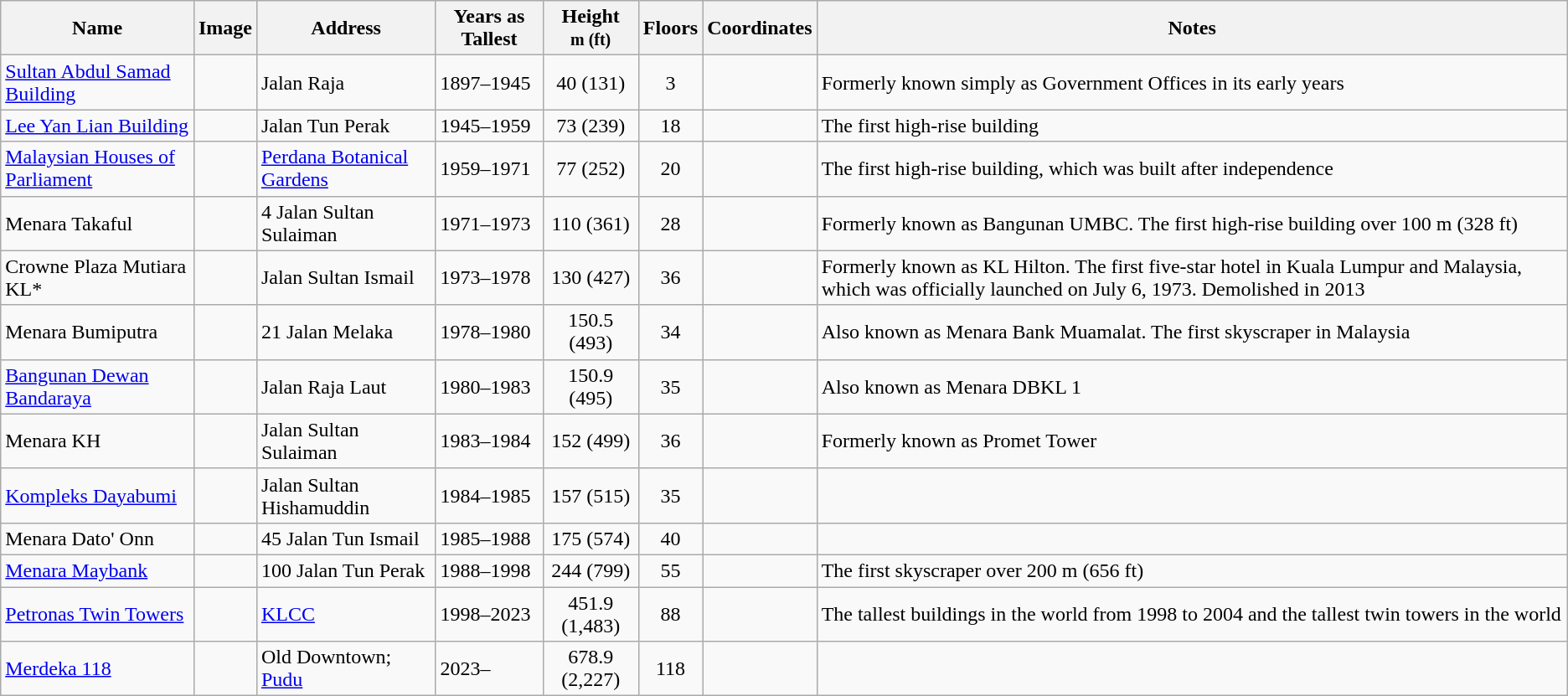<table class="wikitable sortable">
<tr>
<th>Name</th>
<th class="unsortable">Image</th>
<th class="unsortable">Address</th>
<th>Years as Tallest</th>
<th>Height<br><small>m (ft)</small></th>
<th>Floors</th>
<th>Coordinates</th>
<th class="unsortable">Notes</th>
</tr>
<tr>
<td><a href='#'>Sultan Abdul Samad Building</a></td>
<td></td>
<td>Jalan Raja</td>
<td>1897–1945</td>
<td align=center>40 (131)</td>
<td align=center>3</td>
<td></td>
<td>Formerly known simply as Government Offices in its early years</td>
</tr>
<tr>
<td><a href='#'>Lee Yan Lian Building</a></td>
<td></td>
<td>Jalan Tun Perak</td>
<td>1945–1959</td>
<td align=center>73 (239)</td>
<td align=center>18</td>
<td></td>
<td>The first high-rise building</td>
</tr>
<tr>
<td><a href='#'>Malaysian Houses of Parliament</a></td>
<td></td>
<td><a href='#'>Perdana Botanical Gardens</a></td>
<td>1959–1971</td>
<td align=center>77 (252)</td>
<td align=center>20</td>
<td></td>
<td>The first high-rise building, which was built after independence</td>
</tr>
<tr>
<td>Menara Takaful</td>
<td></td>
<td>4 Jalan Sultan Sulaiman</td>
<td>1971–1973</td>
<td align=center>110 (361)</td>
<td align=center>28</td>
<td></td>
<td>Formerly known as Bangunan UMBC. The first high-rise building over 100 m (328 ft)</td>
</tr>
<tr>
<td>Crowne Plaza Mutiara KL*</td>
<td></td>
<td>Jalan Sultan Ismail</td>
<td>1973–1978</td>
<td align=center>130 (427)</td>
<td align=center>36</td>
<td></td>
<td>Formerly known as KL Hilton. The first five-star hotel in Kuala Lumpur and Malaysia, which was officially launched on July 6, 1973. Demolished in 2013</td>
</tr>
<tr>
<td>Menara Bumiputra</td>
<td></td>
<td>21 Jalan Melaka</td>
<td>1978–1980</td>
<td align=center>150.5 (493)</td>
<td align=center>34</td>
<td></td>
<td>Also known as Menara Bank Muamalat. The first skyscraper in Malaysia</td>
</tr>
<tr>
<td><a href='#'>Bangunan Dewan Bandaraya</a></td>
<td></td>
<td>Jalan Raja Laut</td>
<td>1980–1983</td>
<td align=center>150.9 (495)</td>
<td align=center>35</td>
<td></td>
<td>Also known as Menara DBKL 1</td>
</tr>
<tr>
<td>Menara KH</td>
<td></td>
<td>Jalan Sultan Sulaiman</td>
<td>1983–1984</td>
<td align=center>152 (499)</td>
<td align=center>36</td>
<td></td>
<td>Formerly known as Promet Tower</td>
</tr>
<tr>
<td><a href='#'>Kompleks Dayabumi</a></td>
<td></td>
<td>Jalan Sultan Hishamuddin</td>
<td>1984–1985</td>
<td align=center>157 (515)</td>
<td align=center>35</td>
<td></td>
<td></td>
</tr>
<tr>
<td>Menara Dato' Onn</td>
<td></td>
<td>45 Jalan Tun Ismail</td>
<td>1985–1988</td>
<td align=center>175 (574)</td>
<td align=center>40</td>
<td></td>
<td></td>
</tr>
<tr>
<td><a href='#'>Menara Maybank</a></td>
<td></td>
<td>100 Jalan Tun Perak</td>
<td>1988–1998</td>
<td align=center>244 (799)</td>
<td align=center>55</td>
<td></td>
<td>The first skyscraper over 200 m (656 ft)</td>
</tr>
<tr>
<td><a href='#'>Petronas Twin Towers</a></td>
<td></td>
<td><a href='#'>KLCC</a></td>
<td>1998–2023</td>
<td align=center>451.9 (1,483)</td>
<td align=center>88</td>
<td></td>
<td>The tallest buildings in the world from 1998 to 2004 and the tallest twin towers in the world</td>
</tr>
<tr>
<td><a href='#'>Merdeka 118</a></td>
<td></td>
<td>Old Downtown; <a href='#'>Pudu</a></td>
<td>2023–</td>
<td align=center>678.9 (2,227)</td>
<td align=center>118</td>
<td></td>
<td></td>
</tr>
</table>
